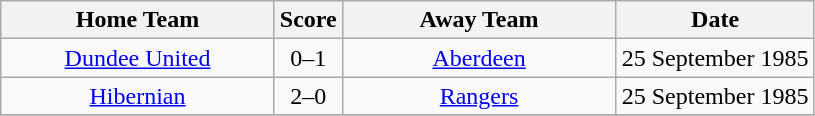<table class="wikitable" style="text-align:center;">
<tr>
<th width=175>Home Team</th>
<th width=20>Score</th>
<th width=175>Away Team</th>
<th width= 125>Date</th>
</tr>
<tr>
<td><a href='#'>Dundee United</a></td>
<td>0–1</td>
<td><a href='#'>Aberdeen</a></td>
<td>25 September 1985</td>
</tr>
<tr>
<td><a href='#'>Hibernian</a></td>
<td>2–0</td>
<td><a href='#'>Rangers</a></td>
<td>25 September 1985</td>
</tr>
<tr>
</tr>
</table>
